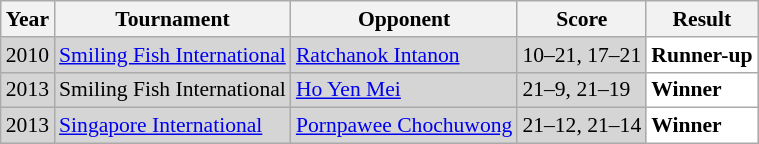<table class="sortable wikitable" style="font-size: 90%;">
<tr>
<th>Year</th>
<th>Tournament</th>
<th>Opponent</th>
<th>Score</th>
<th>Result</th>
</tr>
<tr style="background:#D5D5D5">
<td align="center">2010</td>
<td align="left"><a href='#'>Smiling Fish International</a></td>
<td align="left"> <a href='#'>Ratchanok Intanon</a></td>
<td align="left">10–21, 17–21</td>
<td style="text-align:left; background:white"> <strong>Runner-up</strong></td>
</tr>
<tr style="background:#D5D5D5">
<td align="center">2013</td>
<td align="left">Smiling Fish International</td>
<td align="left"> <a href='#'>Ho Yen Mei</a></td>
<td align="left">21–9, 21–19</td>
<td style="text-align:left; background:white"> <strong>Winner</strong></td>
</tr>
<tr style="background:#D5D5D5">
<td align="center">2013</td>
<td align="left"><a href='#'>Singapore International</a></td>
<td align="left"> <a href='#'>Pornpawee Chochuwong</a></td>
<td align="left">21–12, 21–14</td>
<td style="text-align:left; background:white"> <strong>Winner</strong></td>
</tr>
</table>
